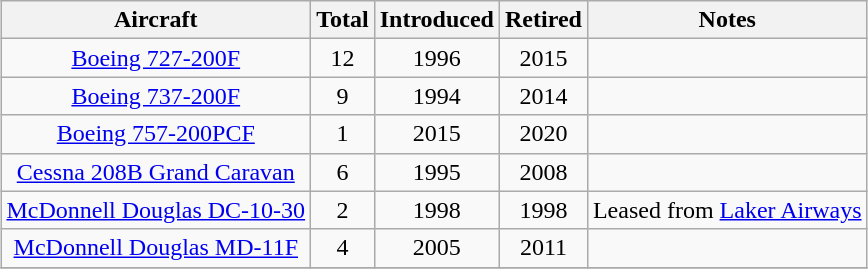<table class="wikitable" style="margin:0.5em auto; text-align:center">
<tr>
<th>Aircraft</th>
<th>Total</th>
<th>Introduced</th>
<th>Retired</th>
<th>Notes</th>
</tr>
<tr>
<td><a href='#'>Boeing 727-200F</a></td>
<td>12</td>
<td>1996</td>
<td>2015</td>
<td></td>
</tr>
<tr>
<td><a href='#'>Boeing 737-200F</a></td>
<td>9</td>
<td>1994</td>
<td>2014</td>
<td></td>
</tr>
<tr>
<td><a href='#'>Boeing 757-200PCF</a></td>
<td>1</td>
<td>2015</td>
<td>2020</td>
<td></td>
</tr>
<tr>
<td><a href='#'>Cessna 208B Grand Caravan</a></td>
<td>6</td>
<td>1995</td>
<td>2008</td>
<td></td>
</tr>
<tr>
<td><a href='#'>McDonnell Douglas DC-10-30</a></td>
<td>2</td>
<td>1998</td>
<td>1998</td>
<td>Leased from <a href='#'>Laker Airways</a></td>
</tr>
<tr>
<td><a href='#'>McDonnell Douglas MD-11F</a></td>
<td>4</td>
<td>2005</td>
<td>2011</td>
<td></td>
</tr>
<tr>
</tr>
</table>
